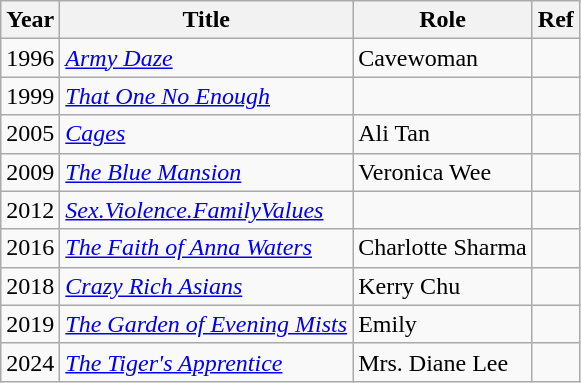<table class="wikitable sortable">
<tr>
<th>Year</th>
<th>Title</th>
<th>Role</th>
<th>Ref</th>
</tr>
<tr>
<td>1996</td>
<td><em><a href='#'>Army Daze</a></em></td>
<td>Cavewoman</td>
<td></td>
</tr>
<tr>
<td>1999</td>
<td><em><a href='#'>That One No Enough</a></em></td>
<td></td>
<td></td>
</tr>
<tr>
<td>2005</td>
<td><em><a href='#'>Cages</a></em></td>
<td>Ali Tan</td>
<td></td>
</tr>
<tr>
<td>2009</td>
<td><em><a href='#'>The Blue Mansion</a></em></td>
<td>Veronica Wee</td>
<td></td>
</tr>
<tr>
<td>2012</td>
<td><em><a href='#'>Sex.Violence.FamilyValues</a></em></td>
<td></td>
<td></td>
</tr>
<tr>
<td>2016</td>
<td><em><a href='#'>The Faith of Anna Waters</a></em></td>
<td>Charlotte Sharma</td>
<td></td>
</tr>
<tr>
<td>2018</td>
<td><em><a href='#'>Crazy Rich Asians</a></em></td>
<td>Kerry Chu</td>
<td></td>
</tr>
<tr>
<td>2019</td>
<td><em><a href='#'>The Garden of Evening Mists</a></em></td>
<td>Emily</td>
<td></td>
</tr>
<tr>
<td>2024</td>
<td><em><a href='#'>The Tiger's Apprentice</a></em></td>
<td>Mrs. Diane Lee</td>
<td></td>
</tr>
</table>
